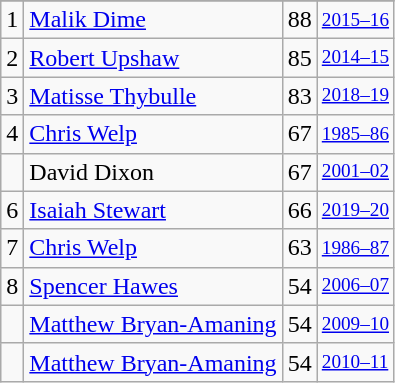<table class="wikitable">
<tr>
</tr>
<tr>
<td>1</td>
<td><a href='#'>Malik Dime</a></td>
<td>88</td>
<td style="font-size:80%;"><a href='#'>2015–16</a></td>
</tr>
<tr>
<td>2</td>
<td><a href='#'>Robert Upshaw</a></td>
<td>85</td>
<td style="font-size:80%;"><a href='#'>2014–15</a></td>
</tr>
<tr>
<td>3</td>
<td><a href='#'>Matisse Thybulle</a></td>
<td>83</td>
<td style="font-size:80%;"><a href='#'>2018–19</a></td>
</tr>
<tr>
<td>4</td>
<td><a href='#'>Chris Welp</a></td>
<td>67</td>
<td style="font-size:80%;"><a href='#'>1985–86</a></td>
</tr>
<tr>
<td></td>
<td>David Dixon</td>
<td>67</td>
<td style="font-size:80%;"><a href='#'>2001–02</a></td>
</tr>
<tr>
<td>6</td>
<td><a href='#'>Isaiah Stewart</a></td>
<td>66</td>
<td style="font-size:80%;"><a href='#'>2019–20</a></td>
</tr>
<tr>
<td>7</td>
<td><a href='#'>Chris Welp</a></td>
<td>63</td>
<td style="font-size:80%;"><a href='#'>1986–87</a></td>
</tr>
<tr>
<td>8</td>
<td><a href='#'>Spencer Hawes</a></td>
<td>54</td>
<td style="font-size:80%;"><a href='#'>2006–07</a></td>
</tr>
<tr>
<td></td>
<td><a href='#'>Matthew Bryan-Amaning</a></td>
<td>54</td>
<td style="font-size:80%;"><a href='#'>2009–10</a></td>
</tr>
<tr>
<td></td>
<td><a href='#'>Matthew Bryan-Amaning</a></td>
<td>54</td>
<td style="font-size:80%;"><a href='#'>2010–11</a></td>
</tr>
</table>
